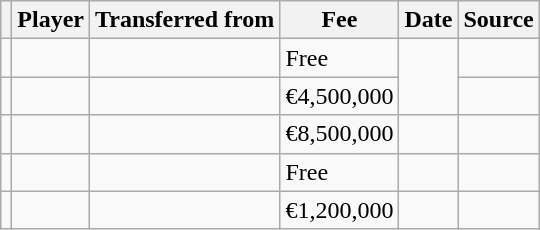<table class="wikitable plainrowheaders sortable">
<tr>
<th scope=col></th>
<th scope=col>Player</th>
<th scope=col>Transferred from</th>
<th scope=col; style="width: 65px;">Fee</th>
<th scope=col>Date</th>
<th scope=col>Source</th>
</tr>
<tr>
<td align=center></td>
<td></td>
<td></td>
<td>Free</td>
<td rowspan=2></td>
<td></td>
</tr>
<tr>
<td align=center></td>
<td></td>
<td></td>
<td>€4,500,000</td>
<td></td>
</tr>
<tr>
<td align=center></td>
<td></td>
<td></td>
<td>€8,500,000</td>
<td></td>
<td></td>
</tr>
<tr>
<td align=center></td>
<td></td>
<td></td>
<td>Free</td>
<td></td>
<td></td>
</tr>
<tr>
<td align=center></td>
<td></td>
<td></td>
<td>€1,200,000</td>
<td></td>
<td></td>
</tr>
</table>
